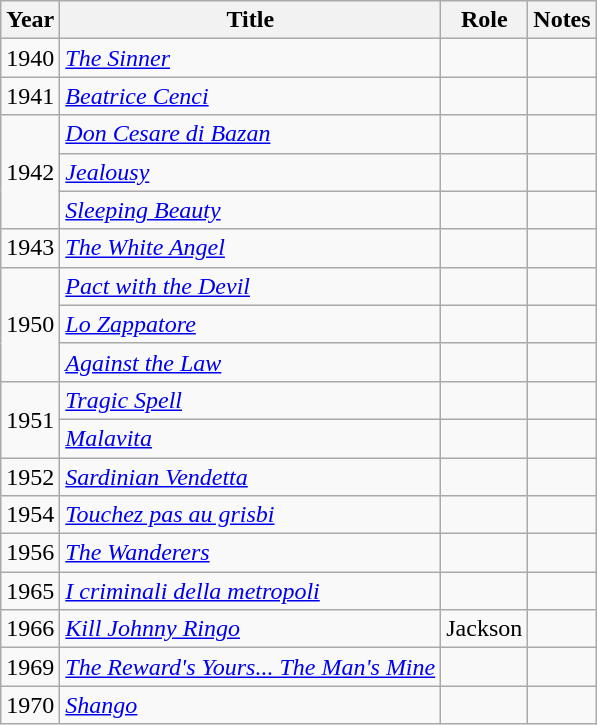<table class="wikitable sortable">
<tr>
<th>Year</th>
<th>Title</th>
<th>Role</th>
<th class="unsortable">Notes</th>
</tr>
<tr>
<td>1940</td>
<td><em><a href='#'>The Sinner</a></em></td>
<td></td>
<td></td>
</tr>
<tr>
<td>1941</td>
<td><em><a href='#'>Beatrice Cenci</a></em></td>
<td></td>
<td></td>
</tr>
<tr>
<td rowspan=3>1942</td>
<td><em><a href='#'>Don Cesare di Bazan</a></em></td>
<td></td>
<td></td>
</tr>
<tr>
<td><em><a href='#'>Jealousy</a></em></td>
<td></td>
<td></td>
</tr>
<tr>
<td><em><a href='#'>Sleeping Beauty</a></em></td>
<td></td>
<td></td>
</tr>
<tr>
<td>1943</td>
<td><em><a href='#'>The White Angel</a></em></td>
<td></td>
<td></td>
</tr>
<tr>
<td rowspan=3>1950</td>
<td><em><a href='#'>Pact with the Devil</a></em></td>
<td></td>
<td></td>
</tr>
<tr>
<td><em><a href='#'>Lo Zappatore</a></em></td>
<td></td>
<td></td>
</tr>
<tr>
<td><em><a href='#'>Against the Law</a></em></td>
<td></td>
<td></td>
</tr>
<tr>
<td rowspan=2>1951</td>
<td><em><a href='#'>Tragic Spell</a></em></td>
<td></td>
<td></td>
</tr>
<tr>
<td><em><a href='#'>Malavita</a></em></td>
<td></td>
<td></td>
</tr>
<tr>
<td>1952</td>
<td><em><a href='#'>Sardinian Vendetta</a></em></td>
<td></td>
<td></td>
</tr>
<tr>
<td>1954</td>
<td><em><a href='#'>Touchez pas au grisbi</a></em></td>
<td></td>
<td></td>
</tr>
<tr>
<td>1956</td>
<td><em><a href='#'>The Wanderers</a></em></td>
<td></td>
<td></td>
</tr>
<tr>
<td>1965</td>
<td><em><a href='#'>I criminali della metropoli</a></em></td>
<td></td>
<td></td>
</tr>
<tr>
<td>1966</td>
<td><em><a href='#'>Kill Johnny Ringo</a></em></td>
<td>Jackson</td>
<td></td>
</tr>
<tr>
<td>1969</td>
<td><em><a href='#'>The Reward's Yours... The Man's Mine</a></em></td>
<td></td>
<td></td>
</tr>
<tr>
<td>1970</td>
<td><em><a href='#'>Shango</a></em></td>
<td></td>
<td></td>
</tr>
</table>
